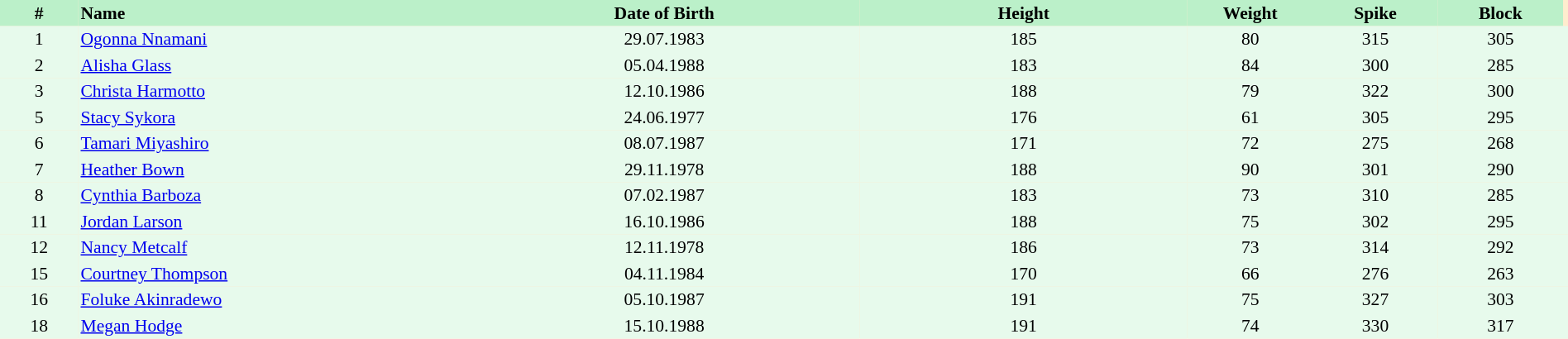<table border=0 cellpadding=2 cellspacing=0  |- bgcolor=#FFECCE style="text-align:center; font-size:90%;" width=100%>
<tr bgcolor=#BBF0C9>
<th width=5%>#</th>
<th width=25% align=left>Name</th>
<th width=25%>Date of Birth</th>
<th width=21%>Height</th>
<th width=8%>Weight</th>
<th width=8%>Spike</th>
<th width=8%>Block</th>
</tr>
<tr bgcolor=#E7FAEC>
<td>1</td>
<td align=left><a href='#'>Ogonna Nnamani</a></td>
<td>29.07.1983</td>
<td>185</td>
<td>80</td>
<td>315</td>
<td>305</td>
<td></td>
</tr>
<tr bgcolor=#E7FAEC>
<td>2</td>
<td align=left><a href='#'>Alisha Glass</a></td>
<td>05.04.1988</td>
<td>183</td>
<td>84</td>
<td>300</td>
<td>285</td>
<td></td>
</tr>
<tr bgcolor=#E7FAEC>
<td>3</td>
<td align=left><a href='#'>Christa Harmotto</a></td>
<td>12.10.1986</td>
<td>188</td>
<td>79</td>
<td>322</td>
<td>300</td>
<td></td>
</tr>
<tr bgcolor=#E7FAEC>
<td>5</td>
<td align=left><a href='#'>Stacy Sykora</a></td>
<td>24.06.1977</td>
<td>176</td>
<td>61</td>
<td>305</td>
<td>295</td>
<td></td>
</tr>
<tr bgcolor=#E7FAEC>
<td>6</td>
<td align=left><a href='#'>Tamari Miyashiro</a></td>
<td>08.07.1987</td>
<td>171</td>
<td>72</td>
<td>275</td>
<td>268</td>
<td></td>
</tr>
<tr bgcolor=#E7FAEC>
<td>7</td>
<td align=left><a href='#'>Heather Bown</a></td>
<td>29.11.1978</td>
<td>188</td>
<td>90</td>
<td>301</td>
<td>290</td>
<td></td>
</tr>
<tr bgcolor=#E7FAEC>
<td>8</td>
<td align=left><a href='#'>Cynthia Barboza</a></td>
<td>07.02.1987</td>
<td>183</td>
<td>73</td>
<td>310</td>
<td>285</td>
<td></td>
</tr>
<tr bgcolor=#E7FAEC>
<td>11</td>
<td align=left><a href='#'>Jordan Larson</a></td>
<td>16.10.1986</td>
<td>188</td>
<td>75</td>
<td>302</td>
<td>295</td>
<td></td>
</tr>
<tr bgcolor=#E7FAEC>
<td>12</td>
<td align=left><a href='#'>Nancy Metcalf</a></td>
<td>12.11.1978</td>
<td>186</td>
<td>73</td>
<td>314</td>
<td>292</td>
<td></td>
</tr>
<tr bgcolor=#E7FAEC>
<td>15</td>
<td align=left><a href='#'>Courtney Thompson</a></td>
<td>04.11.1984</td>
<td>170</td>
<td>66</td>
<td>276</td>
<td>263</td>
<td></td>
</tr>
<tr bgcolor=#E7FAEC>
<td>16</td>
<td align=left><a href='#'>Foluke Akinradewo</a></td>
<td>05.10.1987</td>
<td>191</td>
<td>75</td>
<td>327</td>
<td>303</td>
<td></td>
</tr>
<tr bgcolor=#E7FAEC>
<td>18</td>
<td align=left><a href='#'>Megan Hodge</a></td>
<td>15.10.1988</td>
<td>191</td>
<td>74</td>
<td>330</td>
<td>317</td>
<td></td>
</tr>
</table>
